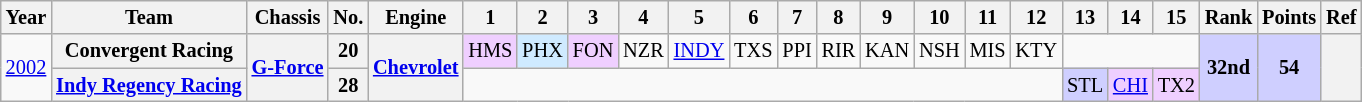<table class="wikitable" style="text-align:center; font-size:85%">
<tr>
<th>Year</th>
<th>Team</th>
<th>Chassis</th>
<th>No.</th>
<th>Engine</th>
<th>1</th>
<th>2</th>
<th>3</th>
<th>4</th>
<th>5</th>
<th>6</th>
<th>7</th>
<th>8</th>
<th>9</th>
<th>10</th>
<th>11</th>
<th>12</th>
<th>13</th>
<th>14</th>
<th>15</th>
<th>Rank</th>
<th>Points</th>
<th>Ref</th>
</tr>
<tr>
<td rowspan=2><a href='#'>2002</a></td>
<th nowrap>Convergent Racing</th>
<th rowspan=2 nowrap><a href='#'>G-Force</a></th>
<th>20</th>
<th rowspan=2><a href='#'>Chevrolet</a></th>
<td style="background:#EFCFFF;">HMS<br></td>
<td style="background:#CFEAFF;">PHX<br></td>
<td style="background:#EFCFFF;">FON<br></td>
<td>NZR</td>
<td><a href='#'>INDY</a></td>
<td>TXS</td>
<td>PPI</td>
<td>RIR</td>
<td>KAN</td>
<td>NSH</td>
<td>MIS</td>
<td>KTY</td>
<td colspan=3></td>
<th rowspan=2 style="background:#CFCFFF;">32nd</th>
<th rowspan=2 style="background:#CFCFFF;">54</th>
<th rowspan=2></th>
</tr>
<tr>
<th nowrap><a href='#'>Indy Regency Racing</a></th>
<th>28</th>
<td colspan=12></td>
<td style="background:#CFCFFF;">STL<br></td>
<td style="background:#EFCFFF;"><a href='#'>CHI</a><br></td>
<td style="background:#EFCFFF;">TX2<br></td>
</tr>
</table>
